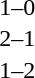<table cellspacing=1 width=70%>
<tr>
<th width=25%></th>
<th width=30%></th>
<th width=15%></th>
<th width=30%></th>
</tr>
<tr>
<td></td>
<td align=right></td>
<td align=center>1–0</td>
<td></td>
</tr>
<tr>
<td></td>
<td align=right></td>
<td align=center>2–1</td>
<td></td>
</tr>
<tr>
<td></td>
<td align=right></td>
<td align=center>1–2</td>
<td></td>
</tr>
</table>
